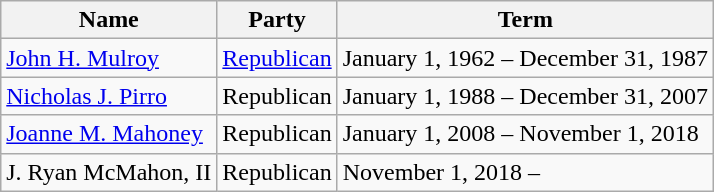<table class="wikitable">
<tr>
<th>Name</th>
<th>Party</th>
<th>Term</th>
</tr>
<tr>
<td><a href='#'>John H. Mulroy</a></td>
<td><a href='#'>Republican</a></td>
<td>January 1, 1962 – December 31, 1987</td>
</tr>
<tr>
<td><a href='#'>Nicholas J. Pirro</a></td>
<td>Republican</td>
<td>January 1, 1988 – December 31, 2007</td>
</tr>
<tr>
<td><a href='#'>Joanne M. Mahoney</a></td>
<td>Republican</td>
<td>January 1, 2008 – November 1, 2018</td>
</tr>
<tr>
<td>J. Ryan McMahon, II</td>
<td>Republican</td>
<td>November 1, 2018 –</td>
</tr>
</table>
